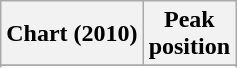<table class="wikitable plainrowheaders">
<tr>
<th scope="col">Chart (2010)</th>
<th scope="col">Peak<br>position</th>
</tr>
<tr>
</tr>
<tr>
</tr>
</table>
